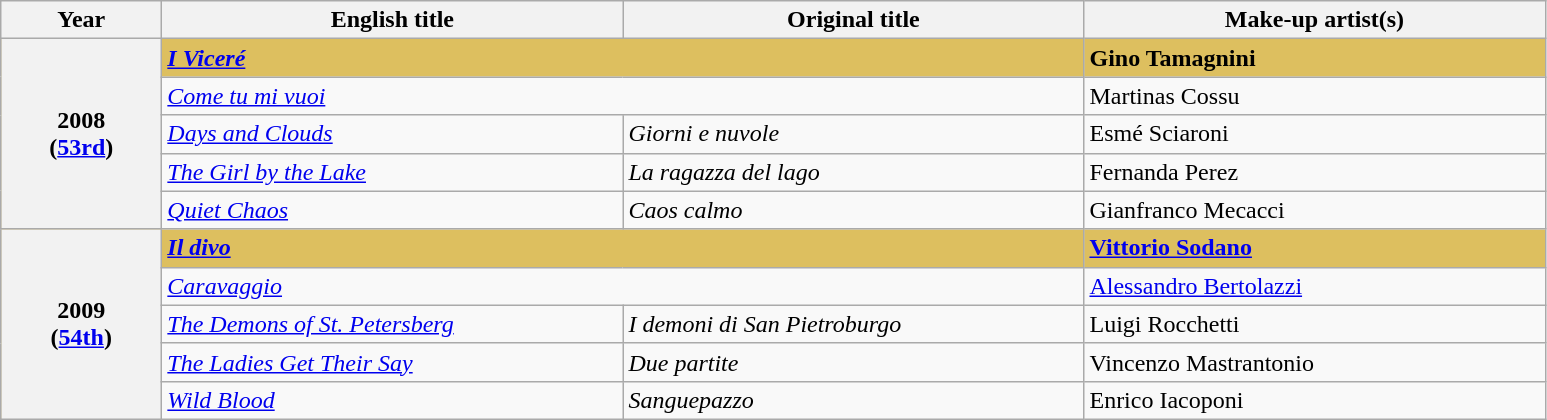<table class="wikitable">
<tr>
<th width="100">Year</th>
<th width="300">English title</th>
<th width="300">Original title</th>
<th width="300">Make-up artist(s)</th>
</tr>
<tr style="background:#DDBF5F;">
<th rowspan="5" align="center">2008<br>(<a href='#'>53rd</a>)</th>
<td colspan="2"><strong><em><a href='#'>I Viceré</a></em></strong></td>
<td><strong>Gino Tamagnini</strong></td>
</tr>
<tr>
<td colspan="2"><em><a href='#'>Come tu mi vuoi</a></em></td>
<td>Martinas Cossu</td>
</tr>
<tr>
<td><em><a href='#'>Days and Clouds</a></em></td>
<td><em>Giorni e nuvole</em></td>
<td>Esmé Sciaroni</td>
</tr>
<tr>
<td><em><a href='#'>The Girl by the Lake</a></em></td>
<td><em>La ragazza del lago</em></td>
<td>Fernanda Perez</td>
</tr>
<tr>
<td><em><a href='#'>Quiet Chaos</a></em></td>
<td><em>Caos calmo</em></td>
<td>Gianfranco Mecacci</td>
</tr>
<tr style="background:#DDBF5F;">
<th rowspan="5" align="center">2009<br>(<a href='#'>54th</a>)</th>
<td colspan="2"><strong><em><a href='#'>Il divo</a></em></strong></td>
<td><strong><a href='#'>Vittorio Sodano</a></strong></td>
</tr>
<tr>
<td colspan="2"><em><a href='#'>Caravaggio</a></em></td>
<td><a href='#'>Alessandro Bertolazzi</a></td>
</tr>
<tr>
<td><em><a href='#'>The Demons of St. Petersberg</a></em></td>
<td><em>I demoni di San Pietroburgo</em></td>
<td>Luigi Rocchetti</td>
</tr>
<tr>
<td><em><a href='#'>The Ladies Get Their Say</a></em></td>
<td><em>Due partite</em></td>
<td>Vincenzo Mastrantonio</td>
</tr>
<tr>
<td><em><a href='#'>Wild Blood</a></em></td>
<td><em>Sanguepazzo</em></td>
<td>Enrico Iacoponi</td>
</tr>
</table>
